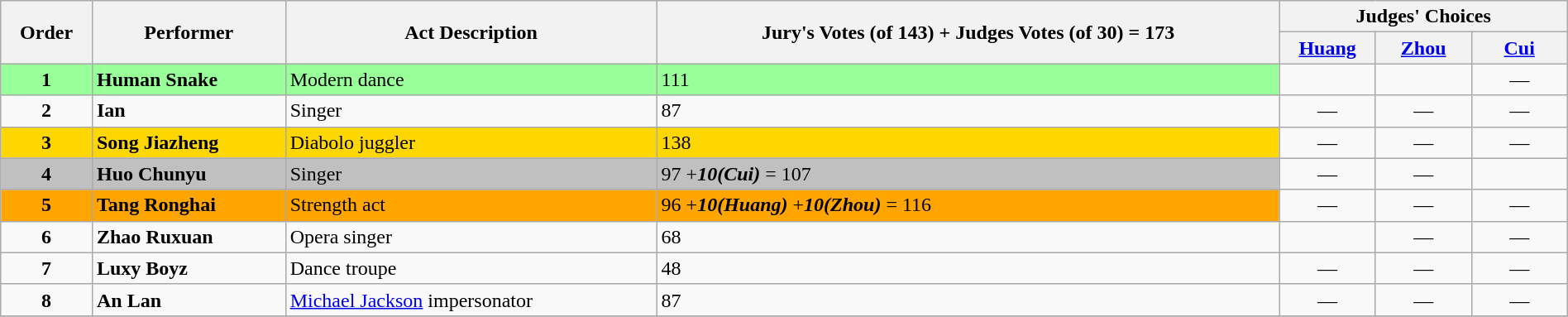<table class="wikitable" style="width:100%;">
<tr>
<th rowspan=2>Order</th>
<th rowspan=2>Performer</th>
<th rowspan=2>Act Description</th>
<th rowspan=2>Jury's Votes (of 143) + Judges Votes (of 30) = 173</th>
<th colspan=3>Judges' Choices</th>
</tr>
<tr>
<th width="70"><a href='#'>Huang</a></th>
<th width="70"><a href='#'>Zhou</a></th>
<th width="70"><a href='#'>Cui</a></th>
</tr>
<tr>
<td style="background: #99FF99" align="center"><strong>1</strong></td>
<td style="background: #99FF99"><strong>Human Snake</strong></td>
<td style="background: #99FF99">Modern dance</td>
<td style="background: #99FF99">111</td>
<td align="center"></td>
<td align="center"></td>
<td align="center">—</td>
</tr>
<tr>
<td align="center"><strong>2</strong></td>
<td><strong>Ian</strong></td>
<td>Singer</td>
<td>87</td>
<td align="center">—</td>
<td align="center">—</td>
<td align="center">—</td>
</tr>
<tr>
<td style="background: gold" align="center"><strong>3</strong></td>
<td style="background: gold"><strong>Song Jiazheng</strong></td>
<td style="background: gold">Diabolo juggler</td>
<td style="background: gold">138</td>
<td align="center">—</td>
<td align="center">—</td>
<td align="center">—</td>
</tr>
<tr>
<td style="background: silver" align="center"><strong>4</strong></td>
<td style="background: silver"><strong>Huo Chunyu</strong></td>
<td style="background: silver">Singer</td>
<td style="background: silver">97 +<strong><em>10(Cui)</em></strong> = 107</td>
<td align="center">—</td>
<td align="center">—</td>
<td align="center"></td>
</tr>
<tr>
<td style="background: orange" align="center"><strong>5</strong></td>
<td style="background: orange"><strong>Tang Ronghai</strong></td>
<td style="background: orange">Strength act</td>
<td style="background: orange">96 +<strong><em>10(Huang)</em></strong> +<strong><em>10(Zhou)</em></strong> = 116</td>
<td align="center">—</td>
<td align="center">—</td>
<td align="center">—</td>
</tr>
<tr>
<td align="center"><strong>6</strong></td>
<td><strong>Zhao Ruxuan</strong></td>
<td>Opera singer</td>
<td>68</td>
<td align="center"></td>
<td align="center">—</td>
<td align="center">—</td>
</tr>
<tr>
<td align="center"><strong>7</strong></td>
<td><strong>Luxy Boyz</strong></td>
<td>Dance troupe</td>
<td>48</td>
<td align="center">—</td>
<td align="center">—</td>
<td align="center">—</td>
</tr>
<tr>
<td align="center"><strong>8</strong></td>
<td><strong>An Lan</strong></td>
<td><a href='#'>Michael Jackson</a> impersonator</td>
<td>87</td>
<td align="center">—</td>
<td align="center">—</td>
<td align="center">—</td>
</tr>
<tr>
</tr>
</table>
